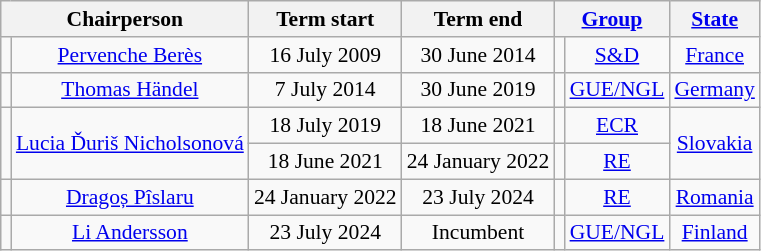<table class="wikitable" style="text-align:center; font-size:90%">
<tr>
<th colspan=2>Chairperson</th>
<th>Term start</th>
<th>Term end</th>
<th colspan=2><a href='#'>Group</a></th>
<th><a href='#'>State</a></th>
</tr>
<tr>
<td></td>
<td><a href='#'>Pervenche Berès</a></td>
<td>16 July 2009</td>
<td>30 June 2014</td>
<td bgcolor=></td>
<td><a href='#'>S&D</a></td>
<td><a href='#'>France</a></td>
</tr>
<tr>
<td></td>
<td><a href='#'>Thomas Händel</a></td>
<td>7 July 2014</td>
<td>30 June 2019</td>
<td bgcolor=></td>
<td><a href='#'>GUE/NGL</a></td>
<td><a href='#'>Germany</a></td>
</tr>
<tr>
<td rowspan=2></td>
<td rowspan=2><a href='#'>Lucia Ďuriš Nicholsonová</a></td>
<td>18 July 2019</td>
<td>18 June 2021</td>
<td bgcolor=></td>
<td><a href='#'>ECR</a></td>
<td rowspan=2><a href='#'>Slovakia</a></td>
</tr>
<tr>
<td>18 June 2021</td>
<td>24 January 2022</td>
<td bgcolor=></td>
<td><a href='#'>RE</a></td>
</tr>
<tr>
<td></td>
<td><a href='#'>Dragoș Pîslaru</a></td>
<td>24 January 2022</td>
<td>23 July 2024</td>
<td bgcolor=></td>
<td><a href='#'>RE</a></td>
<td><a href='#'>Romania</a></td>
</tr>
<tr>
<td></td>
<td><a href='#'>Li Andersson</a></td>
<td>23 July 2024</td>
<td>Incumbent</td>
<td bgcolor=></td>
<td><a href='#'>GUE/NGL</a></td>
<td><a href='#'>Finland</a></td>
</tr>
</table>
